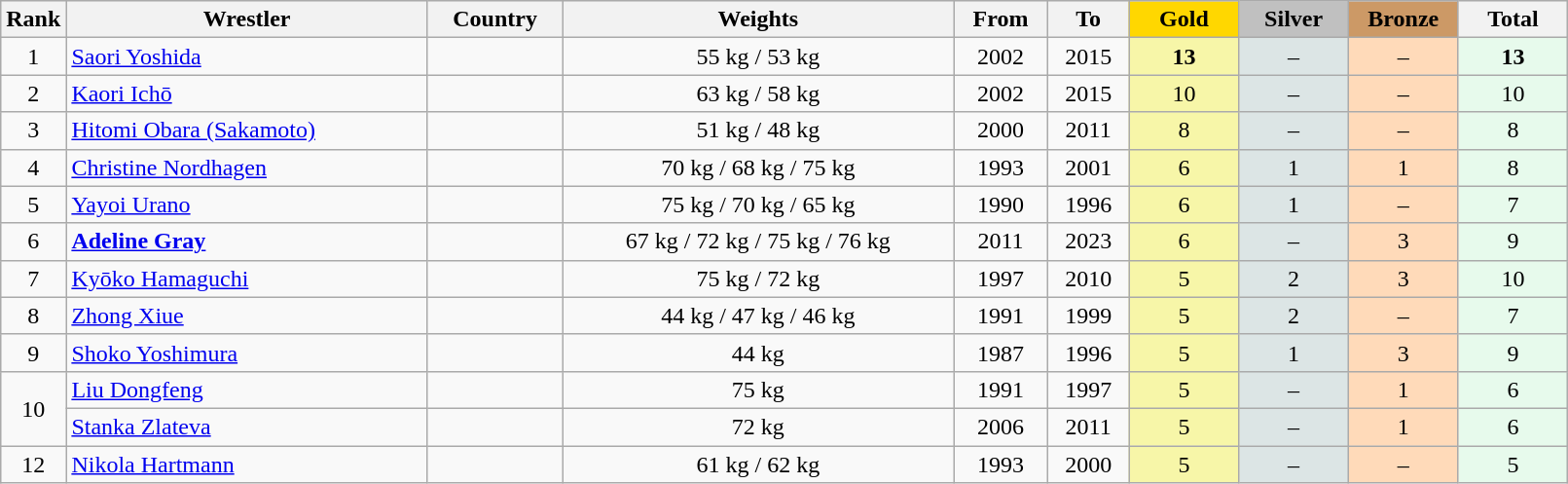<table class="wikitable plainrowheaders" width=85% style="text-align:center;">
<tr style="background-color:#EDEDED;">
<th class="hintergrundfarbe5" style="width:1em">Rank</th>
<th class="hintergrundfarbe5">Wrestler</th>
<th class="hintergrundfarbe5">Country</th>
<th class="hintergrundfarbe5">Weights</th>
<th class="hintergrundfarbe5">From</th>
<th class="hintergrundfarbe5">To</th>
<th style="background:    gold; width:7%">Gold</th>
<th style="background:  silver; width:7%">Silver</th>
<th style="background: #CC9966; width:7%">Bronze</th>
<th class="hintergrundfarbe5" style="width:7%">Total</th>
</tr>
<tr>
<td>1</td>
<td align="left"><a href='#'>Saori Yoshida</a></td>
<td align="left"></td>
<td>55 kg / 53 kg</td>
<td>2002</td>
<td>2015</td>
<td bgcolor="#F7F6A8"><strong>13</strong></td>
<td bgcolor="#DCE5E5">–</td>
<td bgcolor="#FFDAB9">–</td>
<td bgcolor="#E7FAEC"><strong>13</strong></td>
</tr>
<tr align="center">
<td>2</td>
<td align="left"><a href='#'>Kaori Ichō</a></td>
<td align="left"></td>
<td>63 kg / 58 kg</td>
<td>2002</td>
<td>2015</td>
<td bgcolor="#F7F6A8">10</td>
<td bgcolor="#DCE5E5">–</td>
<td bgcolor="#FFDAB9">–</td>
<td bgcolor="#E7FAEC">10</td>
</tr>
<tr align="center">
<td>3</td>
<td align="left"><a href='#'>Hitomi Obara (Sakamoto)</a></td>
<td align="left"></td>
<td>51 kg / 48 kg</td>
<td>2000</td>
<td>2011</td>
<td bgcolor="#F7F6A8">8</td>
<td bgcolor="#DCE5E5">–</td>
<td bgcolor="#FFDAB9">–</td>
<td bgcolor="#E7FAEC">8</td>
</tr>
<tr align="center">
<td>4</td>
<td align="left"><a href='#'>Christine Nordhagen</a></td>
<td align="left"></td>
<td>70 kg / 68 kg / 75 kg</td>
<td>1993</td>
<td>2001</td>
<td bgcolor="#F7F6A8">6</td>
<td bgcolor="#DCE5E5">1</td>
<td bgcolor="#FFDAB9">1</td>
<td bgcolor="#E7FAEC">8</td>
</tr>
<tr align="center">
<td>5</td>
<td align="left"><a href='#'>Yayoi Urano</a></td>
<td align="left"></td>
<td>75 kg / 70 kg / 65 kg</td>
<td>1990</td>
<td>1996</td>
<td bgcolor="#F7F6A8">6</td>
<td bgcolor="#DCE5E5">1</td>
<td bgcolor="#FFDAB9">–</td>
<td bgcolor="#E7FAEC">7</td>
</tr>
<tr align="center">
<td>6</td>
<td align="left"><strong><a href='#'>Adeline Gray</a></strong></td>
<td align="left"></td>
<td>67 kg / 72 kg / 75 kg / 76 kg</td>
<td>2011</td>
<td>2023</td>
<td bgcolor="#F7F6A8">6</td>
<td bgcolor="#DCE5E5">–</td>
<td bgcolor="#FFDAB9">3</td>
<td bgcolor="#E7FAEC">9</td>
</tr>
<tr align="center">
<td>7</td>
<td align="left"><a href='#'>Kyōko Hamaguchi</a></td>
<td align="left"></td>
<td>75 kg / 72 kg</td>
<td>1997</td>
<td>2010</td>
<td bgcolor="#F7F6A8">5</td>
<td bgcolor="#DCE5E5">2</td>
<td bgcolor="#FFDAB9">3</td>
<td bgcolor="#E7FAEC">10</td>
</tr>
<tr align="center">
<td>8</td>
<td align="left"><a href='#'>Zhong Xiue</a></td>
<td align="left"></td>
<td>44 kg / 47 kg / 46 kg</td>
<td>1991</td>
<td>1999</td>
<td bgcolor="#F7F6A8">5</td>
<td bgcolor="#DCE5E5">2</td>
<td bgcolor="#FFDAB9">–</td>
<td bgcolor="#E7FAEC">7</td>
</tr>
<tr align="center">
<td>9</td>
<td align="left"><a href='#'>Shoko Yoshimura</a></td>
<td align="left"></td>
<td>44 kg</td>
<td>1987</td>
<td>1996</td>
<td bgcolor="#F7F6A8">5</td>
<td bgcolor="#DCE5E5">1</td>
<td bgcolor="#FFDAB9">3</td>
<td bgcolor="#E7FAEC">9</td>
</tr>
<tr align="center">
<td rowspan="2">10</td>
<td align="left"><a href='#'>Liu Dongfeng</a></td>
<td align="left"></td>
<td>75 kg</td>
<td>1991</td>
<td>1997</td>
<td bgcolor="#F7F6A8">5</td>
<td bgcolor="#DCE5E5">–</td>
<td bgcolor="#FFDAB9">1</td>
<td bgcolor="#E7FAEC">6</td>
</tr>
<tr align="center">
<td align="left"><a href='#'>Stanka Zlateva</a></td>
<td align="left"></td>
<td>72 kg</td>
<td>2006</td>
<td>2011</td>
<td bgcolor="#F7F6A8">5</td>
<td bgcolor="#DCE5E5">–</td>
<td bgcolor="#FFDAB9">1</td>
<td bgcolor="#E7FAEC">6</td>
</tr>
<tr align="center">
<td>12</td>
<td align="left"><a href='#'>Nikola Hartmann</a></td>
<td align="left"></td>
<td>61 kg / 62 kg</td>
<td>1993</td>
<td>2000</td>
<td bgcolor="#F7F6A8">5</td>
<td bgcolor="#DCE5E5">–</td>
<td bgcolor="#FFDAB9">–</td>
<td bgcolor="#E7FAEC">5</td>
</tr>
</table>
